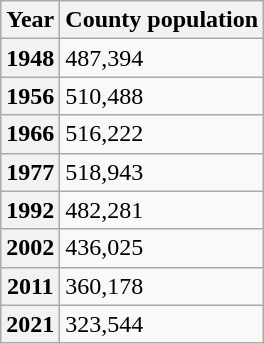<table class="wikitable">
<tr>
<th>Year</th>
<th>County population</th>
</tr>
<tr>
<th>1948</th>
<td>487,394 </td>
</tr>
<tr>
<th>1956</th>
<td>510,488 </td>
</tr>
<tr>
<th>1966</th>
<td>516,222 </td>
</tr>
<tr>
<th>1977</th>
<td>518,943 </td>
</tr>
<tr>
<th>1992</th>
<td>482,281 </td>
</tr>
<tr>
<th>2002</th>
<td>436,025 </td>
</tr>
<tr>
<th>2011</th>
<td>360,178 </td>
</tr>
<tr>
<th>2021</th>
<td>323,544 </td>
</tr>
</table>
